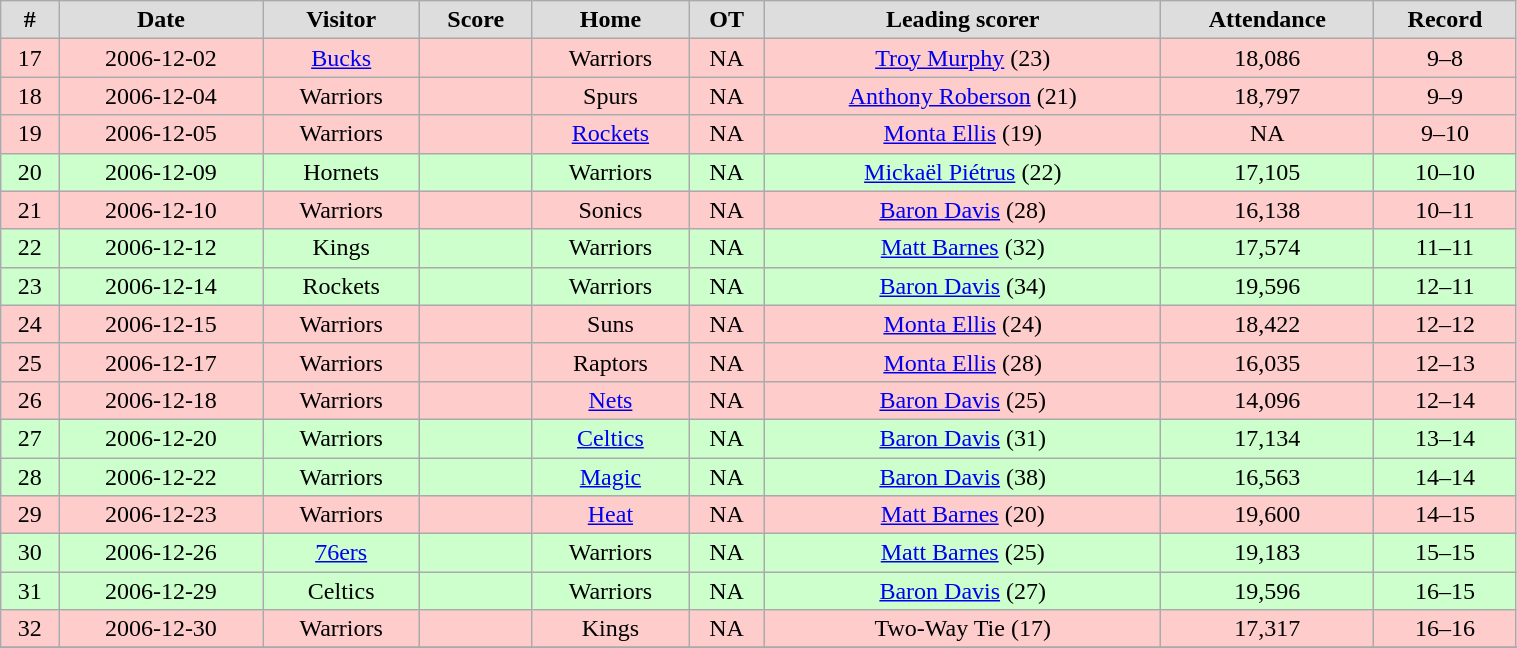<table class="wikitable" width="80%">
<tr align="center"  bgcolor="#dddddd">
<td><strong>#</strong></td>
<td><strong>Date</strong></td>
<td><strong>Visitor</strong></td>
<td><strong>Score</strong></td>
<td><strong>Home</strong></td>
<td><strong>OT</strong></td>
<td><strong>Leading scorer</strong></td>
<td><strong>Attendance</strong></td>
<td><strong>Record</strong></td>
</tr>
<tr align="center" bgcolor="#ffcccc">
<td>17</td>
<td>2006-12-02</td>
<td><a href='#'>Bucks</a></td>
<td></td>
<td>Warriors</td>
<td>NA</td>
<td><a href='#'>Troy Murphy</a> (23)</td>
<td>18,086</td>
<td>9–8</td>
</tr>
<tr align="center" bgcolor="#ffcccc">
<td>18</td>
<td>2006-12-04</td>
<td>Warriors</td>
<td></td>
<td>Spurs</td>
<td>NA</td>
<td><a href='#'>Anthony Roberson</a> (21)</td>
<td>18,797</td>
<td>9–9</td>
</tr>
<tr align="center" bgcolor="#ffcccc">
<td>19</td>
<td>2006-12-05</td>
<td>Warriors</td>
<td></td>
<td><a href='#'>Rockets</a></td>
<td>NA</td>
<td><a href='#'>Monta Ellis</a> (19)</td>
<td>NA</td>
<td>9–10</td>
</tr>
<tr align="center" bgcolor="#ccffcc">
<td>20</td>
<td>2006-12-09</td>
<td>Hornets</td>
<td></td>
<td>Warriors</td>
<td>NA</td>
<td><a href='#'>Mickaël Piétrus</a> (22)</td>
<td>17,105</td>
<td>10–10</td>
</tr>
<tr align="center" bgcolor="#ffcccc">
<td>21</td>
<td>2006-12-10</td>
<td>Warriors</td>
<td></td>
<td>Sonics</td>
<td>NA</td>
<td><a href='#'>Baron Davis</a> (28)</td>
<td>16,138</td>
<td>10–11</td>
</tr>
<tr align="center" bgcolor="#ccffcc">
<td>22</td>
<td>2006-12-12</td>
<td>Kings</td>
<td></td>
<td>Warriors</td>
<td>NA</td>
<td><a href='#'>Matt Barnes</a> (32)</td>
<td>17,574</td>
<td>11–11</td>
</tr>
<tr align="center" bgcolor="#ccffcc">
<td>23</td>
<td>2006-12-14</td>
<td>Rockets</td>
<td></td>
<td>Warriors</td>
<td>NA</td>
<td><a href='#'>Baron Davis</a> (34)</td>
<td>19,596</td>
<td>12–11</td>
</tr>
<tr align="center" bgcolor="#ffcccc">
<td>24</td>
<td>2006-12-15</td>
<td>Warriors</td>
<td></td>
<td>Suns</td>
<td>NA</td>
<td><a href='#'>Monta Ellis</a> (24)</td>
<td>18,422</td>
<td>12–12</td>
</tr>
<tr align="center" bgcolor="#ffcccc">
<td>25</td>
<td>2006-12-17</td>
<td>Warriors</td>
<td></td>
<td>Raptors</td>
<td>NA</td>
<td><a href='#'>Monta Ellis</a> (28)</td>
<td>16,035</td>
<td>12–13</td>
</tr>
<tr align="center" bgcolor="#ffcccc">
<td>26</td>
<td>2006-12-18</td>
<td>Warriors</td>
<td></td>
<td><a href='#'>Nets</a></td>
<td>NA</td>
<td><a href='#'>Baron Davis</a> (25)</td>
<td>14,096</td>
<td>12–14</td>
</tr>
<tr align="center" bgcolor="#ccffcc">
<td>27</td>
<td>2006-12-20</td>
<td>Warriors</td>
<td></td>
<td><a href='#'>Celtics</a></td>
<td>NA</td>
<td><a href='#'>Baron Davis</a> (31)</td>
<td>17,134</td>
<td>13–14</td>
</tr>
<tr align="center" bgcolor="#ccffcc">
<td>28</td>
<td>2006-12-22</td>
<td>Warriors</td>
<td></td>
<td><a href='#'>Magic</a></td>
<td>NA</td>
<td><a href='#'>Baron Davis</a> (38)</td>
<td>16,563</td>
<td>14–14</td>
</tr>
<tr align="center" bgcolor="#ffcccc">
<td>29</td>
<td>2006-12-23</td>
<td>Warriors</td>
<td></td>
<td><a href='#'>Heat</a></td>
<td>NA</td>
<td><a href='#'>Matt Barnes</a> (20)</td>
<td>19,600</td>
<td>14–15</td>
</tr>
<tr align="center" bgcolor="#ccffcc">
<td>30</td>
<td>2006-12-26</td>
<td><a href='#'>76ers</a></td>
<td></td>
<td>Warriors</td>
<td>NA</td>
<td><a href='#'>Matt Barnes</a> (25)</td>
<td>19,183</td>
<td>15–15</td>
</tr>
<tr align="center" bgcolor="#ccffcc">
<td>31</td>
<td>2006-12-29</td>
<td>Celtics</td>
<td></td>
<td>Warriors</td>
<td>NA</td>
<td><a href='#'>Baron Davis</a> (27)</td>
<td>19,596</td>
<td>16–15</td>
</tr>
<tr align="center" bgcolor="#ffcccc">
<td>32</td>
<td>2006-12-30</td>
<td>Warriors</td>
<td></td>
<td>Kings</td>
<td>NA</td>
<td>Two-Way Tie (17)</td>
<td>17,317</td>
<td>16–16</td>
</tr>
<tr>
</tr>
</table>
